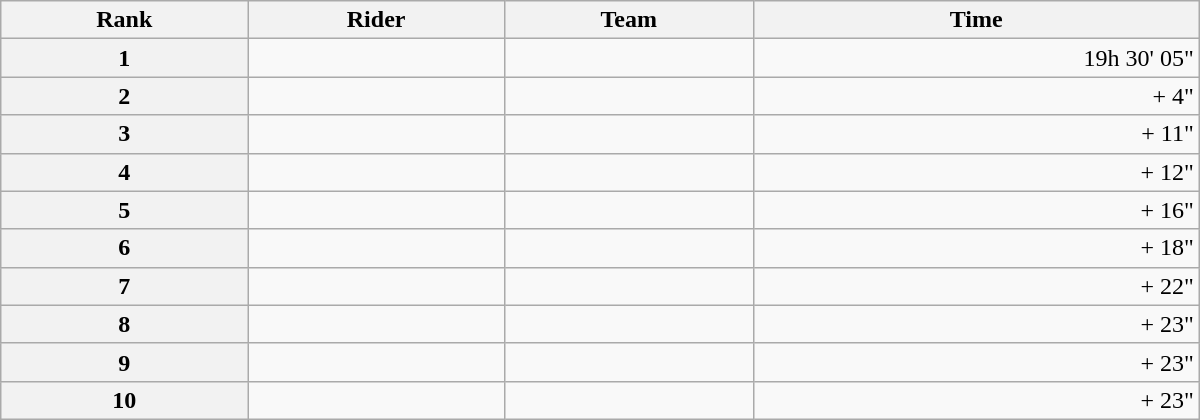<table class="wikitable" style="width:50em;margin-bottom:0;">
<tr>
<th scope="col">Rank</th>
<th scope="col">Rider</th>
<th scope="col">Team</th>
<th scope="col">Time</th>
</tr>
<tr>
<th scope="row">1</th>
<td> </td>
<td></td>
<td style="text-align:right;">19h 30' 05"</td>
</tr>
<tr>
<th scope="row">2</th>
<td></td>
<td></td>
<td style="text-align:right;">+ 4"</td>
</tr>
<tr>
<th scope="row">3</th>
<td></td>
<td></td>
<td style="text-align:right;">+ 11"</td>
</tr>
<tr>
<th scope="row">4</th>
<td> </td>
<td></td>
<td style="text-align:right;">+ 12"</td>
</tr>
<tr>
<th scope="row">5</th>
<td></td>
<td></td>
<td style="text-align:right;">+ 16"</td>
</tr>
<tr>
<th scope="row">6</th>
<td></td>
<td></td>
<td style="text-align:right;">+ 18"</td>
</tr>
<tr>
<th scope="row">7</th>
<td></td>
<td></td>
<td style="text-align:right;">+ 22"</td>
</tr>
<tr>
<th scope="row">8</th>
<td> </td>
<td></td>
<td style="text-align:right;">+ 23"</td>
</tr>
<tr>
<th scope="row">9</th>
<td></td>
<td></td>
<td style="text-align:right;">+ 23"</td>
</tr>
<tr>
<th scope="row">10</th>
<td></td>
<td></td>
<td style="text-align:right;">+ 23"</td>
</tr>
</table>
